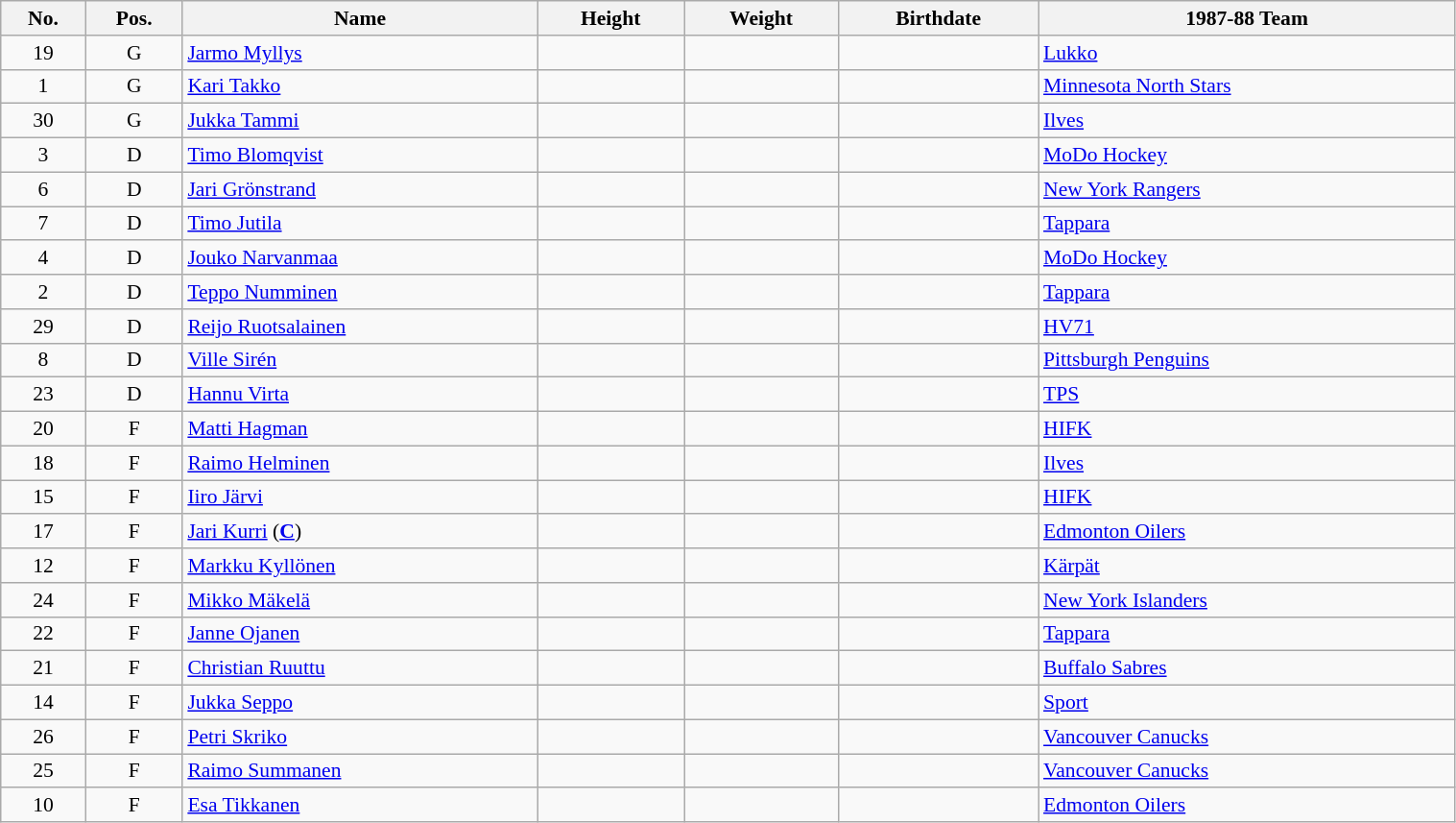<table class="wikitable sortable" width="80%" style="font-size: 90%; text-align: center;">
<tr>
<th>No.</th>
<th>Pos.</th>
<th>Name</th>
<th>Height</th>
<th>Weight</th>
<th>Birthdate</th>
<th>1987-88 Team</th>
</tr>
<tr>
<td>19</td>
<td>G</td>
<td style="text-align:left;"><a href='#'>Jarmo Myllys</a></td>
<td></td>
<td></td>
<td style="text-align:right;"></td>
<td style="text-align:left;"> <a href='#'>Lukko</a></td>
</tr>
<tr>
<td>1</td>
<td>G</td>
<td style="text-align:left;"><a href='#'>Kari Takko</a></td>
<td></td>
<td></td>
<td style="text-align:right;"></td>
<td style="text-align:left;"> <a href='#'>Minnesota North Stars</a></td>
</tr>
<tr>
<td>30</td>
<td>G</td>
<td style="text-align:left;"><a href='#'>Jukka Tammi</a></td>
<td></td>
<td></td>
<td style="text-align:right;"></td>
<td style="text-align:left;"> <a href='#'>Ilves</a></td>
</tr>
<tr>
<td>3</td>
<td>D</td>
<td style="text-align:left;"><a href='#'>Timo Blomqvist</a></td>
<td></td>
<td></td>
<td style="text-align:right;"></td>
<td style="text-align:left;"> <a href='#'>MoDo Hockey</a></td>
</tr>
<tr>
<td>6</td>
<td>D</td>
<td style="text-align:left;"><a href='#'>Jari Grönstrand</a></td>
<td></td>
<td></td>
<td style="text-align:right;"></td>
<td style="text-align:left;"> <a href='#'>New York Rangers</a></td>
</tr>
<tr>
<td>7</td>
<td>D</td>
<td style="text-align:left;"><a href='#'>Timo Jutila</a></td>
<td></td>
<td></td>
<td style="text-align:right;"></td>
<td style="text-align:left;"> <a href='#'>Tappara</a></td>
</tr>
<tr>
<td>4</td>
<td>D</td>
<td style="text-align:left;"><a href='#'>Jouko Narvanmaa</a></td>
<td></td>
<td></td>
<td style="text-align:right;"></td>
<td style="text-align:left;"> <a href='#'>MoDo Hockey</a></td>
</tr>
<tr>
<td>2</td>
<td>D</td>
<td style="text-align:left;"><a href='#'>Teppo Numminen</a></td>
<td></td>
<td></td>
<td style="text-align:right;"></td>
<td style="text-align:left;"> <a href='#'>Tappara</a></td>
</tr>
<tr>
<td>29</td>
<td>D</td>
<td style="text-align:left;"><a href='#'>Reijo Ruotsalainen</a></td>
<td></td>
<td></td>
<td style="text-align:right;"></td>
<td style="text-align:left;"> <a href='#'>HV71</a></td>
</tr>
<tr>
<td>8</td>
<td>D</td>
<td style="text-align:left;"><a href='#'>Ville Sirén</a></td>
<td></td>
<td></td>
<td style="text-align:right;"></td>
<td style="text-align:left;"> <a href='#'>Pittsburgh Penguins</a></td>
</tr>
<tr>
<td>23</td>
<td>D</td>
<td style="text-align:left;"><a href='#'>Hannu Virta</a></td>
<td></td>
<td></td>
<td style="text-align:right;"></td>
<td style="text-align:left;"> <a href='#'>TPS</a></td>
</tr>
<tr>
<td>20</td>
<td>F</td>
<td style="text-align:left;"><a href='#'>Matti Hagman</a></td>
<td></td>
<td></td>
<td style="text-align:right;"></td>
<td style="text-align:left;"> <a href='#'>HIFK</a></td>
</tr>
<tr>
<td>18</td>
<td>F</td>
<td style="text-align:left;"><a href='#'>Raimo Helminen</a></td>
<td></td>
<td></td>
<td style="text-align:right;"></td>
<td style="text-align:left;"> <a href='#'>Ilves</a></td>
</tr>
<tr>
<td>15</td>
<td>F</td>
<td style="text-align:left;"><a href='#'>Iiro Järvi</a></td>
<td></td>
<td></td>
<td style="text-align:right;"></td>
<td style="text-align:left;"> <a href='#'>HIFK</a></td>
</tr>
<tr>
<td>17</td>
<td>F</td>
<td style="text-align:left;"><a href='#'>Jari Kurri</a> (<strong><a href='#'>C</a></strong>)</td>
<td></td>
<td></td>
<td style="text-align:right;"></td>
<td style="text-align:left;"> <a href='#'>Edmonton Oilers</a></td>
</tr>
<tr>
<td>12</td>
<td>F</td>
<td style="text-align:left;"><a href='#'>Markku Kyllönen</a></td>
<td></td>
<td></td>
<td style="text-align:right;"></td>
<td style="text-align:left;"> <a href='#'>Kärpät</a></td>
</tr>
<tr>
<td>24</td>
<td>F</td>
<td style="text-align:left;"><a href='#'>Mikko Mäkelä</a></td>
<td></td>
<td></td>
<td style="text-align:right;"></td>
<td style="text-align:left;"> <a href='#'>New York Islanders</a></td>
</tr>
<tr>
<td>22</td>
<td>F</td>
<td style="text-align:left;"><a href='#'>Janne Ojanen</a></td>
<td></td>
<td></td>
<td style="text-align:right;"></td>
<td style="text-align:left;"> <a href='#'>Tappara</a></td>
</tr>
<tr>
<td>21</td>
<td>F</td>
<td style="text-align:left;"><a href='#'>Christian Ruuttu</a></td>
<td></td>
<td></td>
<td style="text-align:right;"></td>
<td style="text-align:left;"> <a href='#'>Buffalo Sabres</a></td>
</tr>
<tr>
<td>14</td>
<td>F</td>
<td style="text-align:left;"><a href='#'>Jukka Seppo</a></td>
<td></td>
<td></td>
<td style="text-align:right;"></td>
<td style="text-align:left;"> <a href='#'>Sport</a></td>
</tr>
<tr>
<td>26</td>
<td>F</td>
<td style="text-align:left;"><a href='#'>Petri Skriko</a></td>
<td></td>
<td></td>
<td style="text-align:right;"></td>
<td style="text-align:left;"> <a href='#'>Vancouver Canucks</a></td>
</tr>
<tr>
<td>25</td>
<td>F</td>
<td style="text-align:left;"><a href='#'>Raimo Summanen</a></td>
<td></td>
<td></td>
<td style="text-align:right;"></td>
<td style="text-align:left;"> <a href='#'>Vancouver Canucks</a></td>
</tr>
<tr>
<td>10</td>
<td>F</td>
<td style="text-align:left;"><a href='#'>Esa Tikkanen</a></td>
<td></td>
<td></td>
<td style="text-align:right;"></td>
<td style="text-align:left;"> <a href='#'>Edmonton Oilers</a></td>
</tr>
</table>
